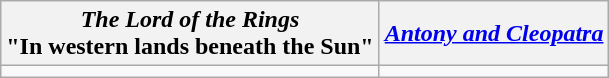<table class="wikitable">
<tr>
<th><em>The Lord of the Rings</em><br>"In western lands beneath the Sun"</th>
<th><em><a href='#'>Antony and Cleopatra</a></em></th>
</tr>
<tr>
<td></td>
<td></td>
</tr>
</table>
